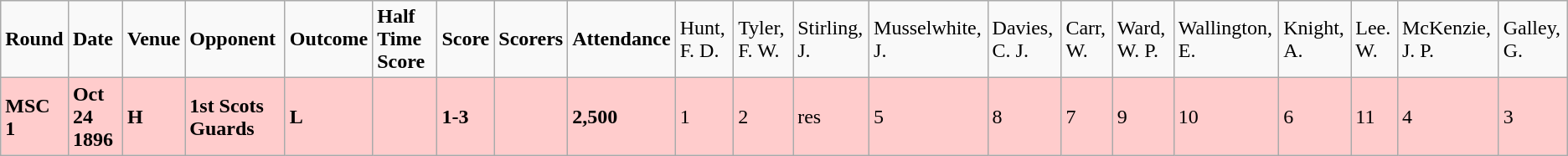<table class="wikitable">
<tr>
<td><strong>Round</strong></td>
<td><strong>Date</strong></td>
<td><strong>Venue</strong></td>
<td><strong>Opponent</strong></td>
<td><strong>Outcome</strong></td>
<td><strong>Half Time Score</strong></td>
<td><strong>Score</strong></td>
<td><strong>Scorers</strong></td>
<td><strong>Attendance</strong></td>
<td>Hunt, F. D.</td>
<td>Tyler, F. W.</td>
<td>Stirling, J.</td>
<td>Musselwhite, J.</td>
<td>Davies, C. J.</td>
<td>Carr, W.</td>
<td>Ward, W. P.</td>
<td>Wallington, E.</td>
<td>Knight, A.</td>
<td>Lee. W.</td>
<td>McKenzie, J. P.</td>
<td>Galley, G.</td>
</tr>
<tr bgcolor="#FFCCCC">
<td><strong>MSC 1</strong></td>
<td><strong>Oct 24 1896</strong></td>
<td><strong>H</strong></td>
<td><strong>1st Scots Guards</strong></td>
<td><strong>L</strong></td>
<td></td>
<td><strong>1-3</strong></td>
<td></td>
<td><strong>2,500</strong></td>
<td>1</td>
<td>2</td>
<td>res</td>
<td>5</td>
<td>8</td>
<td>7</td>
<td>9</td>
<td>10</td>
<td>6</td>
<td>11</td>
<td>4</td>
<td>3</td>
</tr>
</table>
